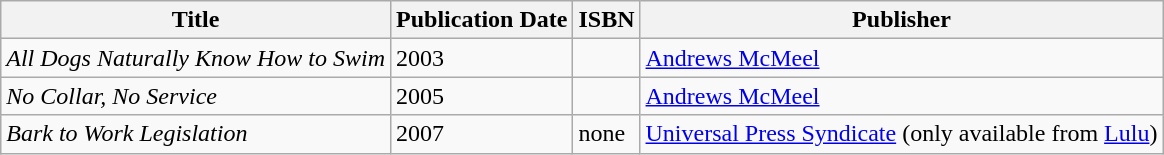<table class="wikitable">
<tr>
<th>Title</th>
<th>Publication Date</th>
<th>ISBN</th>
<th>Publisher</th>
</tr>
<tr>
<td><em>All Dogs Naturally Know How to Swim</em></td>
<td>2003</td>
<td></td>
<td><a href='#'>Andrews McMeel</a></td>
</tr>
<tr>
<td><em>No Collar, No Service</em></td>
<td>2005</td>
<td></td>
<td><a href='#'>Andrews McMeel</a></td>
</tr>
<tr>
<td><em>Bark to Work Legislation</em></td>
<td>2007</td>
<td>none</td>
<td><a href='#'>Universal Press Syndicate</a> (only available from <a href='#'>Lulu</a>)</td>
</tr>
</table>
